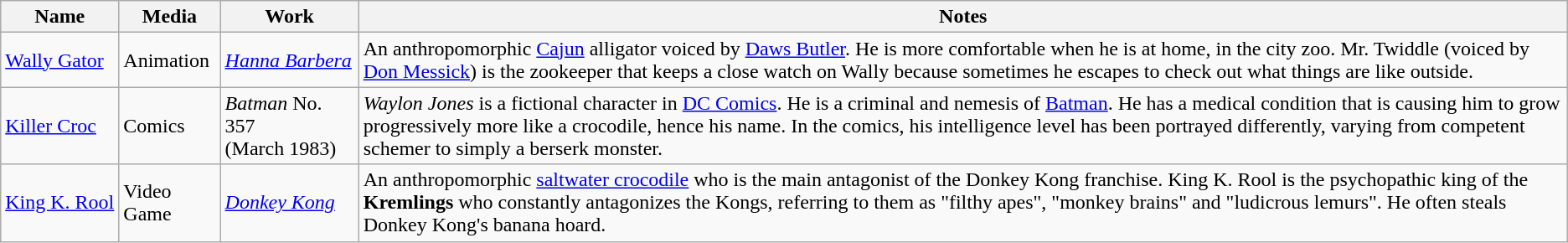<table class="wikitable sortable">
<tr>
<th>Name</th>
<th>Media</th>
<th>Work</th>
<th>Notes</th>
</tr>
<tr>
<td><a href='#'>Wally Gator</a></td>
<td>Animation</td>
<td nowrap><em><a href='#'>Hanna Barbera</a></em></td>
<td>An anthropomorphic <a href='#'>Cajun</a> alligator voiced by <a href='#'>Daws Butler</a>. He is more comfortable when he is at home, in the city zoo. Mr. Twiddle (voiced by <a href='#'>Don Messick</a>) is the zookeeper that keeps a close watch on Wally because sometimes he escapes to check out what things are like outside.</td>
</tr>
<tr>
<td><a href='#'>Killer Croc</a></td>
<td>Comics</td>
<td><em>Batman</em> No. 357 <br>(March 1983)</td>
<td><em>Waylon Jones</em> is a fictional character in <a href='#'>DC Comics</a>. He is a criminal and nemesis of <a href='#'>Batman</a>. He has a medical condition that is causing him to grow progressively more like a crocodile, hence his name. In the comics, his intelligence level has been portrayed differently, varying from competent schemer to simply a berserk monster.</td>
</tr>
<tr>
<td nowrap><a href='#'>King K. Rool</a></td>
<td>Video Game</td>
<td><em><a href='#'>Donkey Kong</a></em></td>
<td>An anthropomorphic <a href='#'>saltwater crocodile</a> who is the main antagonist of the Donkey Kong franchise. King K. Rool is the psychopathic king of the <strong>Kremlings</strong> who constantly antagonizes the Kongs, referring to them as "filthy apes", "monkey brains" and "ludicrous lemurs". He often steals Donkey Kong's banana hoard.</td>
</tr>
</table>
